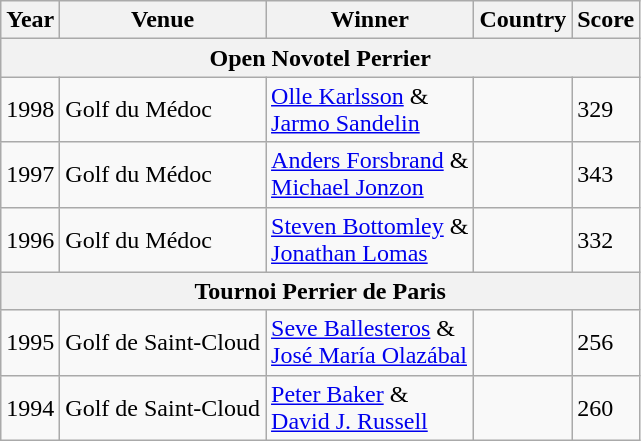<table class=wikitable>
<tr>
<th>Year</th>
<th>Venue</th>
<th>Winner</th>
<th>Country</th>
<th>Score</th>
</tr>
<tr>
<th colspan=5>Open Novotel Perrier</th>
</tr>
<tr>
<td>1998</td>
<td>Golf du Médoc</td>
<td><a href='#'>Olle Karlsson</a> & <br><a href='#'>Jarmo Sandelin</a></td>
<td></td>
<td>329</td>
</tr>
<tr>
<td>1997</td>
<td>Golf du Médoc</td>
<td><a href='#'>Anders Forsbrand</a> & <br><a href='#'>Michael Jonzon</a></td>
<td></td>
<td>343</td>
</tr>
<tr>
<td>1996</td>
<td>Golf du Médoc</td>
<td><a href='#'>Steven Bottomley</a> & <br><a href='#'>Jonathan Lomas</a></td>
<td></td>
<td>332</td>
</tr>
<tr>
<th colspan=5>Tournoi Perrier de Paris</th>
</tr>
<tr>
<td>1995</td>
<td>Golf de Saint-Cloud</td>
<td><a href='#'>Seve Ballesteros</a> & <br><a href='#'>José María Olazábal</a></td>
<td></td>
<td>256</td>
</tr>
<tr>
<td>1994</td>
<td>Golf de Saint-Cloud</td>
<td><a href='#'>Peter Baker</a> & <br><a href='#'>David J. Russell</a></td>
<td></td>
<td>260</td>
</tr>
</table>
